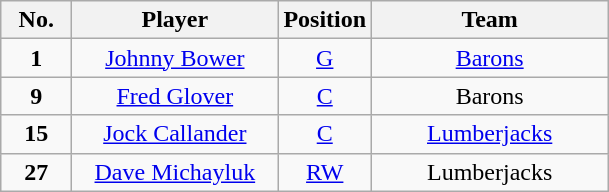<table class="wikitable sortable" style="text-align:center">
<tr>
<th width=40px>No.</th>
<th width=130px>Player</th>
<th width=40px>Position</th>
<th width=150px>Team</th>
</tr>
<tr>
<td><strong>1</strong></td>
<td><a href='#'>Johnny Bower</a></td>
<td><a href='#'>G</a></td>
<td><a href='#'>Barons</a></td>
</tr>
<tr>
<td><strong>9</strong></td>
<td><a href='#'>Fred Glover</a></td>
<td><a href='#'>C</a></td>
<td>Barons</td>
</tr>
<tr>
<td><strong>15</strong></td>
<td><a href='#'>Jock Callander</a></td>
<td><a href='#'>C</a></td>
<td><a href='#'>Lumberjacks</a></td>
</tr>
<tr>
<td><strong>27</strong></td>
<td><a href='#'>Dave Michayluk</a></td>
<td><a href='#'>RW</a></td>
<td>Lumberjacks</td>
</tr>
</table>
